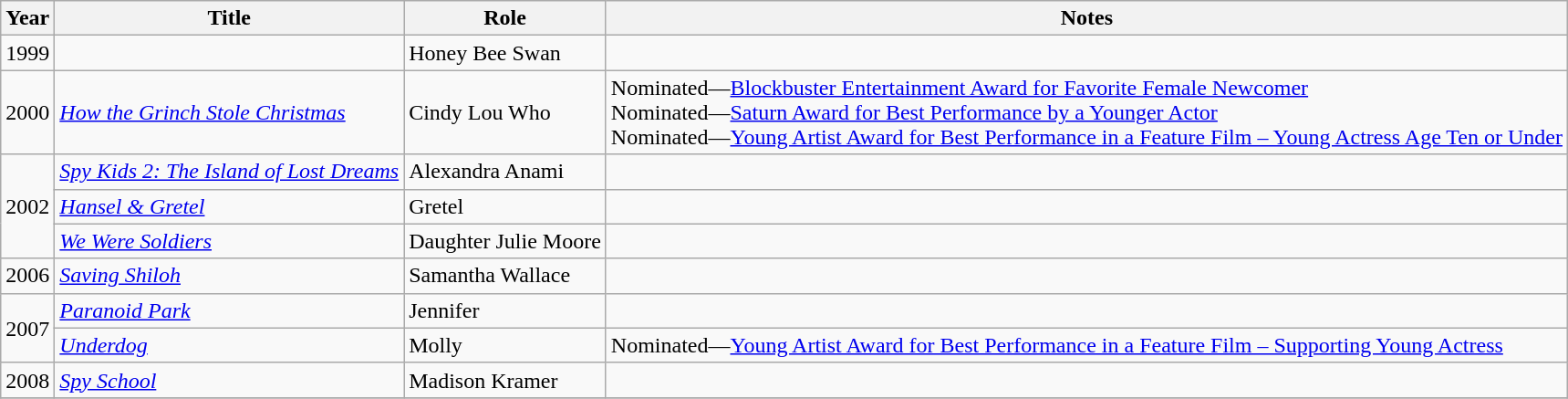<table class="wikitable sortable">
<tr>
<th>Year</th>
<th>Title</th>
<th>Role</th>
<th class="unsortable">Notes</th>
</tr>
<tr>
<td>1999</td>
<td><em></em></td>
<td>Honey Bee Swan</td>
<td></td>
</tr>
<tr>
<td>2000</td>
<td><em><a href='#'>How the Grinch Stole Christmas</a></em></td>
<td>Cindy Lou Who</td>
<td>Nominated—<a href='#'>Blockbuster Entertainment Award for Favorite Female Newcomer</a><br>Nominated—<a href='#'>Saturn Award for Best Performance by a Younger Actor</a><br>Nominated—<a href='#'>Young Artist Award for Best Performance in a Feature Film – Young Actress Age Ten or Under</a></td>
</tr>
<tr>
<td rowspan="3">2002</td>
<td><em><a href='#'>Spy Kids 2: The Island of Lost Dreams</a></em></td>
<td>Alexandra Anami</td>
<td></td>
</tr>
<tr>
<td><em><a href='#'>Hansel & Gretel</a></em></td>
<td>Gretel</td>
<td></td>
</tr>
<tr>
<td><em><a href='#'>We Were Soldiers</a> </em></td>
<td>Daughter Julie Moore</td>
<td></td>
</tr>
<tr>
<td>2006</td>
<td><em><a href='#'>Saving Shiloh</a></em></td>
<td>Samantha Wallace</td>
<td></td>
</tr>
<tr>
<td rowspan="2">2007</td>
<td><em><a href='#'>Paranoid Park</a></em></td>
<td>Jennifer</td>
<td></td>
</tr>
<tr>
<td><em><a href='#'>Underdog</a></em></td>
<td>Molly</td>
<td>Nominated—<a href='#'>Young Artist Award for Best Performance in a Feature Film – Supporting Young Actress</a></td>
</tr>
<tr>
<td>2008</td>
<td><em><a href='#'>Spy School</a></em></td>
<td>Madison Kramer</td>
<td></td>
</tr>
<tr>
</tr>
</table>
